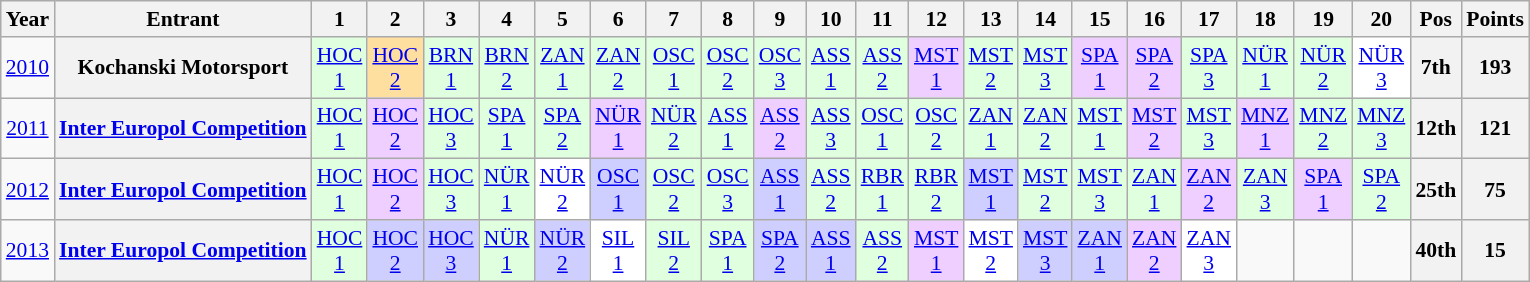<table class="wikitable" style="text-align:center; font-size:90%">
<tr>
<th>Year</th>
<th>Entrant</th>
<th>1</th>
<th>2</th>
<th>3</th>
<th>4</th>
<th>5</th>
<th>6</th>
<th>7</th>
<th>8</th>
<th>9</th>
<th>10</th>
<th>11</th>
<th>12</th>
<th>13</th>
<th>14</th>
<th>15</th>
<th>16</th>
<th>17</th>
<th>18</th>
<th>19</th>
<th>20</th>
<th>Pos</th>
<th>Points</th>
</tr>
<tr>
<td><a href='#'>2010</a></td>
<th>Kochanski Motorsport</th>
<td style="background:#DFFFDF;"><a href='#'>HOC<br>1</a><br></td>
<td style="background:#FFDF9F;"><a href='#'>HOC<br>2</a><br></td>
<td style="background:#DFFFDF;"><a href='#'>BRN<br>1</a><br></td>
<td style="background:#DFFFDF;"><a href='#'>BRN<br>2</a><br></td>
<td style="background:#DFFFDF;"><a href='#'>ZAN<br>1</a><br></td>
<td style="background:#DFFFDF;"><a href='#'>ZAN<br>2</a><br></td>
<td style="background:#DFFFDF;"><a href='#'>OSC<br>1</a><br></td>
<td style="background:#DFFFDF;"><a href='#'>OSC<br>2</a><br></td>
<td style="background:#DFFFDF;"><a href='#'>OSC<br>3</a><br></td>
<td style="background:#DFFFDF;"><a href='#'>ASS<br>1</a><br></td>
<td style="background:#DFFFDF;"><a href='#'>ASS<br>2</a><br></td>
<td style="background:#EFCFFF;"><a href='#'>MST<br>1</a><br></td>
<td style="background:#DFFFDF;"><a href='#'>MST<br>2</a><br></td>
<td style="background:#DFFFDF;"><a href='#'>MST<br>3</a><br></td>
<td style="background:#EFCFFF;"><a href='#'>SPA<br>1</a><br></td>
<td style="background:#EFCFFF;"><a href='#'>SPA<br>2</a><br></td>
<td style="background:#DFFFDF;"><a href='#'>SPA<br>3</a><br></td>
<td style="background:#DFFFDF;"><a href='#'>NÜR<br>1</a><br></td>
<td style="background:#DFFFDF;"><a href='#'>NÜR<br>2</a><br></td>
<td style="background:#FFFFFF;"><a href='#'>NÜR<br>3</a><br></td>
<th>7th</th>
<th>193</th>
</tr>
<tr>
<td><a href='#'>2011</a></td>
<th><a href='#'>Inter Europol Competition</a></th>
<td style="background:#DFFFDF;"><a href='#'>HOC<br>1</a><br></td>
<td style="background:#EFCFFF;"><a href='#'>HOC<br>2</a><br></td>
<td style="background:#DFFFDF;"><a href='#'>HOC<br>3</a><br></td>
<td style="background:#DFFFDF;"><a href='#'>SPA<br>1</a><br></td>
<td style="background:#DFFFDF;"><a href='#'>SPA<br>2</a><br></td>
<td style="background:#EFCFFF;"><a href='#'>NÜR<br>1</a><br></td>
<td style="background:#DFFFDF;"><a href='#'>NÜR<br>2</a><br></td>
<td style="background:#DFFFDF;"><a href='#'>ASS<br>1</a><br></td>
<td style="background:#EFCFFF;"><a href='#'>ASS<br>2</a><br></td>
<td style="background:#DFFFDF;"><a href='#'>ASS<br>3</a><br></td>
<td style="background:#DFFFDF;"><a href='#'>OSC<br>1</a><br></td>
<td style="background:#DFFFDF;"><a href='#'>OSC<br>2</a><br></td>
<td style="background:#DFFFDF;"><a href='#'>ZAN<br>1</a><br></td>
<td style="background:#DFFFDF;"><a href='#'>ZAN<br>2</a><br></td>
<td style="background:#DFFFDF;"><a href='#'>MST<br>1</a><br></td>
<td style="background:#EFCFFF;"><a href='#'>MST<br>2</a><br></td>
<td style="background:#DFFFDF;"><a href='#'>MST<br>3</a><br></td>
<td style="background:#EFCFFF;"><a href='#'>MNZ<br>1</a><br></td>
<td style="background:#DFFFDF;"><a href='#'>MNZ<br>2</a><br></td>
<td style="background:#DFFFDF;"><a href='#'>MNZ<br>3</a><br></td>
<th>12th</th>
<th>121</th>
</tr>
<tr>
<td><a href='#'>2012</a></td>
<th><a href='#'>Inter Europol Competition</a></th>
<td style="background:#DFFFDF;"><a href='#'>HOC<br>1</a><br></td>
<td style="background:#EFCFFF;"><a href='#'>HOC<br>2</a><br></td>
<td style="background:#DFFFDF;"><a href='#'>HOC<br>3</a><br></td>
<td style="background:#DFFFDF;"><a href='#'>NÜR<br>1</a><br></td>
<td style="background:#FFFFFF;"><a href='#'>NÜR<br>2</a><br></td>
<td style="background:#CFCFFF;"><a href='#'>OSC<br>1</a><br></td>
<td style="background:#DFFFDF;"><a href='#'>OSC<br>2</a><br></td>
<td style="background:#DFFFDF;"><a href='#'>OSC<br>3</a><br></td>
<td style="background:#CFCFFF;"><a href='#'>ASS<br>1</a><br></td>
<td style="background:#DFFFDF;"><a href='#'>ASS<br>2</a><br></td>
<td style="background:#DFFFDF;"><a href='#'>RBR<br>1</a><br></td>
<td style="background:#DFFFDF;"><a href='#'>RBR<br>2</a><br></td>
<td style="background:#CFCFFF;"><a href='#'>MST<br>1</a><br></td>
<td style="background:#DFFFDF;"><a href='#'>MST<br>2</a><br></td>
<td style="background:#DFFFDF;"><a href='#'>MST<br>3</a><br></td>
<td style="background:#DFFFDF;"><a href='#'>ZAN<br>1</a><br></td>
<td style="background:#EFCFFF;"><a href='#'>ZAN<br>2</a><br></td>
<td style="background:#DFFFDF;"><a href='#'>ZAN<br>3</a><br></td>
<td style="background:#EFCFFF;"><a href='#'>SPA<br>1</a><br></td>
<td style="background:#DFFFDF;"><a href='#'>SPA<br>2</a><br></td>
<th>25th</th>
<th>75</th>
</tr>
<tr>
<td><a href='#'>2013</a></td>
<th><a href='#'>Inter Europol Competition</a></th>
<td style="background:#DFFFDF;"><a href='#'>HOC<br>1</a><br></td>
<td style="background:#CFCFFF;"><a href='#'>HOC<br>2</a><br></td>
<td style="background:#CFCFFF;"><a href='#'>HOC<br>3</a><br></td>
<td style="background:#DFFFDF;"><a href='#'>NÜR<br>1</a><br></td>
<td style="background:#CFCFFF;"><a href='#'>NÜR<br>2</a><br></td>
<td style="background:#FFFFFF;"><a href='#'>SIL<br>1</a><br></td>
<td style="background:#DFFFDF;"><a href='#'>SIL<br>2</a><br></td>
<td style="background:#DFFFDF;"><a href='#'>SPA<br>1</a><br></td>
<td style="background:#CFCFFF;"><a href='#'>SPA<br>2</a><br></td>
<td style="background:#CFCFFF;"><a href='#'>ASS<br>1</a><br></td>
<td style="background:#DFFFDF;"><a href='#'>ASS<br>2</a><br></td>
<td style="background:#EFCFFF;"><a href='#'>MST<br>1</a><br></td>
<td style="background:#FFFFFF;"><a href='#'>MST<br>2</a><br></td>
<td style="background:#CFCFFF;"><a href='#'>MST<br>3</a><br></td>
<td style="background:#CFCFFF;"><a href='#'>ZAN<br>1</a><br></td>
<td style="background:#EFCFFF;"><a href='#'>ZAN<br>2</a><br></td>
<td style="background:#FFFFFF;"><a href='#'>ZAN<br>3</a><br></td>
<td></td>
<td></td>
<td></td>
<th>40th</th>
<th>15</th>
</tr>
</table>
